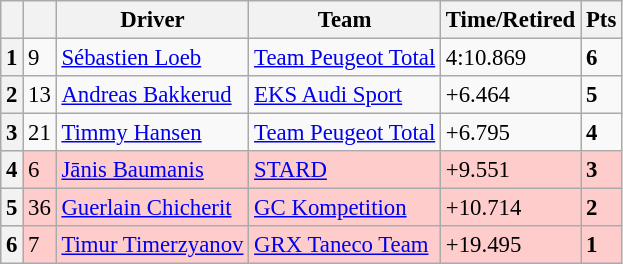<table class=wikitable style="font-size:95%">
<tr>
<th></th>
<th></th>
<th>Driver</th>
<th>Team</th>
<th>Time/Retired</th>
<th>Pts</th>
</tr>
<tr>
<th>1</th>
<td>9</td>
<td> <a href='#'>Sébastien Loeb</a></td>
<td><a href='#'>Team Peugeot Total</a></td>
<td>4:10.869</td>
<td><strong>6</strong></td>
</tr>
<tr>
<th>2</th>
<td>13</td>
<td> <a href='#'>Andreas Bakkerud</a></td>
<td><a href='#'>EKS Audi Sport</a></td>
<td>+6.464</td>
<td><strong>5</strong></td>
</tr>
<tr>
<th>3</th>
<td>21</td>
<td> <a href='#'>Timmy Hansen</a></td>
<td><a href='#'>Team Peugeot Total</a></td>
<td>+6.795</td>
<td><strong>4</strong></td>
</tr>
<tr style="background:#ffcccc;">
<th>4</th>
<td>6</td>
<td> <a href='#'>Jānis Baumanis</a></td>
<td><a href='#'>STARD</a></td>
<td>+9.551</td>
<td><strong>3</strong></td>
</tr>
<tr style="background:#ffcccc;">
<th>5</th>
<td>36</td>
<td> <a href='#'>Guerlain Chicherit</a></td>
<td><a href='#'>GC Kompetition</a></td>
<td>+10.714</td>
<td><strong>2</strong></td>
</tr>
<tr style="background:#ffcccc;">
<th>6</th>
<td>7</td>
<td> <a href='#'>Timur Timerzyanov</a></td>
<td><a href='#'>GRX Taneco Team</a></td>
<td>+19.495</td>
<td><strong>1</strong></td>
</tr>
</table>
